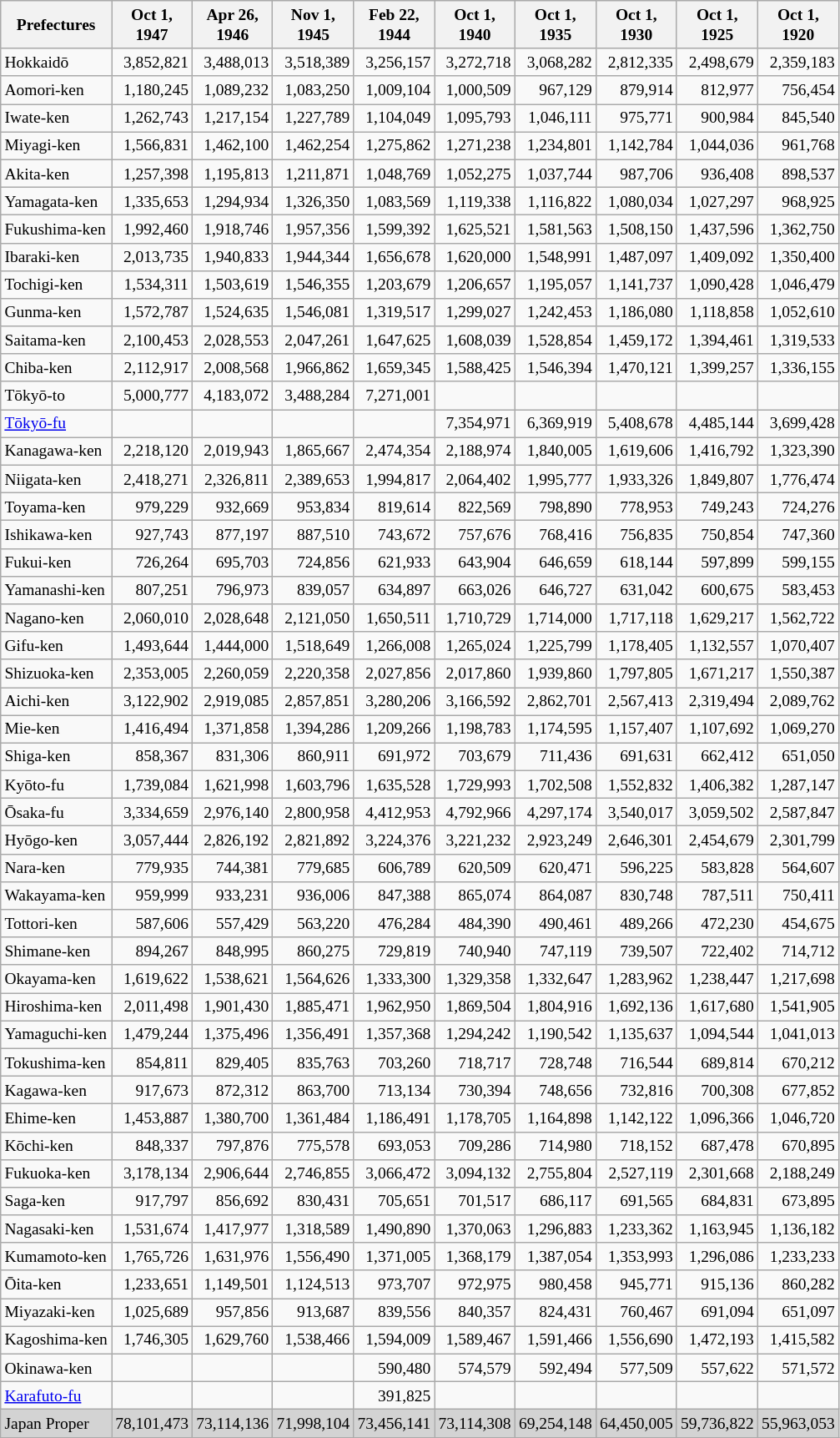<table class="wikitable sortable" style="text-align:right;font-size:small">
<tr>
<th>Prefectures</th>
<th>Oct 1,<br>1947</th>
<th>Apr 26,<br>1946</th>
<th>Nov 1,<br>1945</th>
<th>Feb 22,<br>1944</th>
<th>Oct 1,<br>1940</th>
<th>Oct 1,<br>1935</th>
<th>Oct 1,<br>1930</th>
<th>Oct 1,<br>1925</th>
<th>Oct 1,<br>1920</th>
</tr>
<tr>
<td align=left>Hokkaidō</td>
<td>3,852,821</td>
<td>3,488,013</td>
<td>3,518,389</td>
<td>3,256,157</td>
<td>3,272,718</td>
<td>3,068,282</td>
<td>2,812,335</td>
<td>2,498,679</td>
<td>2,359,183</td>
</tr>
<tr>
<td align=left>Aomori-ken</td>
<td>1,180,245</td>
<td>1,089,232</td>
<td>1,083,250</td>
<td>1,009,104</td>
<td>1,000,509</td>
<td>967,129</td>
<td>879,914</td>
<td>812,977</td>
<td>756,454</td>
</tr>
<tr>
<td align=left>Iwate-ken</td>
<td>1,262,743</td>
<td>1,217,154</td>
<td>1,227,789</td>
<td>1,104,049</td>
<td>1,095,793</td>
<td>1,046,111</td>
<td>975,771</td>
<td>900,984</td>
<td>845,540</td>
</tr>
<tr>
<td align=left>Miyagi-ken</td>
<td>1,566,831</td>
<td>1,462,100</td>
<td>1,462,254</td>
<td>1,275,862</td>
<td>1,271,238</td>
<td>1,234,801</td>
<td>1,142,784</td>
<td>1,044,036</td>
<td>961,768</td>
</tr>
<tr>
<td align=left>Akita-ken</td>
<td>1,257,398</td>
<td>1,195,813</td>
<td>1,211,871</td>
<td>1,048,769</td>
<td>1,052,275</td>
<td>1,037,744</td>
<td>987,706</td>
<td>936,408</td>
<td>898,537</td>
</tr>
<tr>
<td align=left>Yamagata-ken</td>
<td>1,335,653</td>
<td>1,294,934</td>
<td>1,326,350</td>
<td>1,083,569</td>
<td>1,119,338</td>
<td>1,116,822</td>
<td>1,080,034</td>
<td>1,027,297</td>
<td>968,925</td>
</tr>
<tr>
<td align=left>Fukushima-ken</td>
<td>1,992,460</td>
<td>1,918,746</td>
<td>1,957,356</td>
<td>1,599,392</td>
<td>1,625,521</td>
<td>1,581,563</td>
<td>1,508,150</td>
<td>1,437,596</td>
<td>1,362,750</td>
</tr>
<tr>
<td align=left>Ibaraki-ken</td>
<td>2,013,735</td>
<td>1,940,833</td>
<td>1,944,344</td>
<td>1,656,678</td>
<td>1,620,000</td>
<td>1,548,991</td>
<td>1,487,097</td>
<td>1,409,092</td>
<td>1,350,400</td>
</tr>
<tr>
<td align=left>Tochigi-ken</td>
<td>1,534,311</td>
<td>1,503,619</td>
<td>1,546,355</td>
<td>1,203,679</td>
<td>1,206,657</td>
<td>1,195,057</td>
<td>1,141,737</td>
<td>1,090,428</td>
<td>1,046,479</td>
</tr>
<tr>
<td align=left>Gunma-ken</td>
<td>1,572,787</td>
<td>1,524,635</td>
<td>1,546,081</td>
<td>1,319,517</td>
<td>1,299,027</td>
<td>1,242,453</td>
<td>1,186,080</td>
<td>1,118,858</td>
<td>1,052,610</td>
</tr>
<tr>
<td align=left>Saitama-ken</td>
<td>2,100,453</td>
<td>2,028,553</td>
<td>2,047,261</td>
<td>1,647,625</td>
<td>1,608,039</td>
<td>1,528,854</td>
<td>1,459,172</td>
<td>1,394,461</td>
<td>1,319,533</td>
</tr>
<tr>
<td align=left>Chiba-ken</td>
<td>2,112,917</td>
<td>2,008,568</td>
<td>1,966,862</td>
<td>1,659,345</td>
<td>1,588,425</td>
<td>1,546,394</td>
<td>1,470,121</td>
<td>1,399,257</td>
<td>1,336,155</td>
</tr>
<tr>
<td align=left>Tōkyō-to</td>
<td>5,000,777</td>
<td>4,183,072</td>
<td>3,488,284</td>
<td>7,271,001</td>
<td></td>
<td></td>
<td></td>
<td></td>
<td></td>
</tr>
<tr>
<td align=left><a href='#'>Tōkyō-fu</a></td>
<td></td>
<td></td>
<td></td>
<td></td>
<td>7,354,971</td>
<td>6,369,919</td>
<td>5,408,678</td>
<td>4,485,144</td>
<td>3,699,428</td>
</tr>
<tr>
<td align=left>Kanagawa-ken</td>
<td>2,218,120</td>
<td>2,019,943</td>
<td>1,865,667</td>
<td>2,474,354</td>
<td>2,188,974</td>
<td>1,840,005</td>
<td>1,619,606</td>
<td>1,416,792</td>
<td>1,323,390</td>
</tr>
<tr>
<td align=left>Niigata-ken</td>
<td>2,418,271</td>
<td>2,326,811</td>
<td>2,389,653</td>
<td>1,994,817</td>
<td>2,064,402</td>
<td>1,995,777</td>
<td>1,933,326</td>
<td>1,849,807</td>
<td>1,776,474</td>
</tr>
<tr>
<td align=left>Toyama-ken</td>
<td>979,229</td>
<td>932,669</td>
<td>953,834</td>
<td>819,614</td>
<td>822,569</td>
<td>798,890</td>
<td>778,953</td>
<td>749,243</td>
<td>724,276</td>
</tr>
<tr>
<td align=left>Ishikawa-ken</td>
<td>927,743</td>
<td>877,197</td>
<td>887,510</td>
<td>743,672</td>
<td>757,676</td>
<td>768,416</td>
<td>756,835</td>
<td>750,854</td>
<td>747,360</td>
</tr>
<tr>
<td align=left>Fukui-ken</td>
<td>726,264</td>
<td>695,703</td>
<td>724,856</td>
<td>621,933</td>
<td>643,904</td>
<td>646,659</td>
<td>618,144</td>
<td>597,899</td>
<td>599,155</td>
</tr>
<tr>
<td align=left>Yamanashi-ken</td>
<td>807,251</td>
<td>796,973</td>
<td>839,057</td>
<td>634,897</td>
<td>663,026</td>
<td>646,727</td>
<td>631,042</td>
<td>600,675</td>
<td>583,453</td>
</tr>
<tr>
<td align=left>Nagano-ken</td>
<td>2,060,010</td>
<td>2,028,648</td>
<td>2,121,050</td>
<td>1,650,511</td>
<td>1,710,729</td>
<td>1,714,000</td>
<td>1,717,118</td>
<td>1,629,217</td>
<td>1,562,722</td>
</tr>
<tr>
<td align=left>Gifu-ken</td>
<td>1,493,644</td>
<td>1,444,000</td>
<td>1,518,649</td>
<td>1,266,008</td>
<td>1,265,024</td>
<td>1,225,799</td>
<td>1,178,405</td>
<td>1,132,557</td>
<td>1,070,407</td>
</tr>
<tr>
<td align=left>Shizuoka-ken</td>
<td>2,353,005</td>
<td>2,260,059</td>
<td>2,220,358</td>
<td>2,027,856</td>
<td>2,017,860</td>
<td>1,939,860</td>
<td>1,797,805</td>
<td>1,671,217</td>
<td>1,550,387</td>
</tr>
<tr>
<td align=left>Aichi-ken</td>
<td>3,122,902</td>
<td>2,919,085</td>
<td>2,857,851</td>
<td>3,280,206</td>
<td>3,166,592</td>
<td>2,862,701</td>
<td>2,567,413</td>
<td>2,319,494</td>
<td>2,089,762</td>
</tr>
<tr>
<td align=left>Mie-ken</td>
<td>1,416,494</td>
<td>1,371,858</td>
<td>1,394,286</td>
<td>1,209,266</td>
<td>1,198,783</td>
<td>1,174,595</td>
<td>1,157,407</td>
<td>1,107,692</td>
<td>1,069,270</td>
</tr>
<tr>
<td align=left>Shiga-ken</td>
<td>858,367</td>
<td>831,306</td>
<td>860,911</td>
<td>691,972</td>
<td>703,679</td>
<td>711,436</td>
<td>691,631</td>
<td>662,412</td>
<td>651,050</td>
</tr>
<tr>
<td align=left>Kyōto-fu</td>
<td>1,739,084</td>
<td>1,621,998</td>
<td>1,603,796</td>
<td>1,635,528</td>
<td>1,729,993</td>
<td>1,702,508</td>
<td>1,552,832</td>
<td>1,406,382</td>
<td>1,287,147</td>
</tr>
<tr>
<td align=left>Ōsaka-fu</td>
<td>3,334,659</td>
<td>2,976,140</td>
<td>2,800,958</td>
<td>4,412,953</td>
<td>4,792,966</td>
<td>4,297,174</td>
<td>3,540,017</td>
<td>3,059,502</td>
<td>2,587,847</td>
</tr>
<tr>
<td align=left>Hyōgo-ken</td>
<td>3,057,444</td>
<td>2,826,192</td>
<td>2,821,892</td>
<td>3,224,376</td>
<td>3,221,232</td>
<td>2,923,249</td>
<td>2,646,301</td>
<td>2,454,679</td>
<td>2,301,799</td>
</tr>
<tr>
<td align=left>Nara-ken</td>
<td>779,935</td>
<td>744,381</td>
<td>779,685</td>
<td>606,789</td>
<td>620,509</td>
<td>620,471</td>
<td>596,225</td>
<td>583,828</td>
<td>564,607</td>
</tr>
<tr>
<td align=left>Wakayama-ken</td>
<td>959,999</td>
<td>933,231</td>
<td>936,006</td>
<td>847,388</td>
<td>865,074</td>
<td>864,087</td>
<td>830,748</td>
<td>787,511</td>
<td>750,411</td>
</tr>
<tr>
<td align=left>Tottori-ken</td>
<td>587,606</td>
<td>557,429</td>
<td>563,220</td>
<td>476,284</td>
<td>484,390</td>
<td>490,461</td>
<td>489,266</td>
<td>472,230</td>
<td>454,675</td>
</tr>
<tr>
<td align=left>Shimane-ken</td>
<td>894,267</td>
<td>848,995</td>
<td>860,275</td>
<td>729,819</td>
<td>740,940</td>
<td>747,119</td>
<td>739,507</td>
<td>722,402</td>
<td>714,712</td>
</tr>
<tr>
<td align=left>Okayama-ken</td>
<td>1,619,622</td>
<td>1,538,621</td>
<td>1,564,626</td>
<td>1,333,300</td>
<td>1,329,358</td>
<td>1,332,647</td>
<td>1,283,962</td>
<td>1,238,447</td>
<td>1,217,698</td>
</tr>
<tr>
<td align=left>Hiroshima-ken</td>
<td>2,011,498</td>
<td>1,901,430</td>
<td>1,885,471</td>
<td>1,962,950</td>
<td>1,869,504</td>
<td>1,804,916</td>
<td>1,692,136</td>
<td>1,617,680</td>
<td>1,541,905</td>
</tr>
<tr>
<td align=left>Yamaguchi-ken</td>
<td>1,479,244</td>
<td>1,375,496</td>
<td>1,356,491</td>
<td>1,357,368</td>
<td>1,294,242</td>
<td>1,190,542</td>
<td>1,135,637</td>
<td>1,094,544</td>
<td>1,041,013</td>
</tr>
<tr>
<td align=left>Tokushima-ken</td>
<td>854,811</td>
<td>829,405</td>
<td>835,763</td>
<td>703,260</td>
<td>718,717</td>
<td>728,748</td>
<td>716,544</td>
<td>689,814</td>
<td>670,212</td>
</tr>
<tr>
<td align=left>Kagawa-ken</td>
<td>917,673</td>
<td>872,312</td>
<td>863,700</td>
<td>713,134</td>
<td>730,394</td>
<td>748,656</td>
<td>732,816</td>
<td>700,308</td>
<td>677,852</td>
</tr>
<tr>
<td align=left>Ehime-ken</td>
<td>1,453,887</td>
<td>1,380,700</td>
<td>1,361,484</td>
<td>1,186,491</td>
<td>1,178,705</td>
<td>1,164,898</td>
<td>1,142,122</td>
<td>1,096,366</td>
<td>1,046,720</td>
</tr>
<tr>
<td align=left>Kōchi-ken</td>
<td>848,337</td>
<td>797,876</td>
<td>775,578</td>
<td>693,053</td>
<td>709,286</td>
<td>714,980</td>
<td>718,152</td>
<td>687,478</td>
<td>670,895</td>
</tr>
<tr>
<td align=left>Fukuoka-ken</td>
<td>3,178,134</td>
<td>2,906,644</td>
<td>2,746,855</td>
<td>3,066,472</td>
<td>3,094,132</td>
<td>2,755,804</td>
<td>2,527,119</td>
<td>2,301,668</td>
<td>2,188,249</td>
</tr>
<tr>
<td align=left>Saga-ken</td>
<td>917,797</td>
<td>856,692</td>
<td>830,431</td>
<td>705,651</td>
<td>701,517</td>
<td>686,117</td>
<td>691,565</td>
<td>684,831</td>
<td>673,895</td>
</tr>
<tr>
<td align=left>Nagasaki-ken</td>
<td>1,531,674</td>
<td>1,417,977</td>
<td>1,318,589</td>
<td>1,490,890</td>
<td>1,370,063</td>
<td>1,296,883</td>
<td>1,233,362</td>
<td>1,163,945</td>
<td>1,136,182</td>
</tr>
<tr>
<td align=left>Kumamoto-ken</td>
<td>1,765,726</td>
<td>1,631,976</td>
<td>1,556,490</td>
<td>1,371,005</td>
<td>1,368,179</td>
<td>1,387,054</td>
<td>1,353,993</td>
<td>1,296,086</td>
<td>1,233,233</td>
</tr>
<tr>
<td align=left>Ōita-ken</td>
<td>1,233,651</td>
<td>1,149,501</td>
<td>1,124,513</td>
<td>973,707</td>
<td>972,975</td>
<td>980,458</td>
<td>945,771</td>
<td>915,136</td>
<td>860,282</td>
</tr>
<tr>
<td align=left>Miyazaki-ken</td>
<td>1,025,689</td>
<td>957,856</td>
<td>913,687</td>
<td>839,556</td>
<td>840,357</td>
<td>824,431</td>
<td>760,467</td>
<td>691,094</td>
<td>651,097</td>
</tr>
<tr>
<td align=left>Kagoshima-ken</td>
<td>1,746,305</td>
<td>1,629,760</td>
<td>1,538,466</td>
<td>1,594,009</td>
<td>1,589,467</td>
<td>1,591,466</td>
<td>1,556,690</td>
<td>1,472,193</td>
<td>1,415,582</td>
</tr>
<tr>
<td align=left>Okinawa-ken</td>
<td></td>
<td></td>
<td></td>
<td>590,480</td>
<td>574,579</td>
<td>592,494</td>
<td>577,509</td>
<td>557,622</td>
<td>571,572</td>
</tr>
<tr>
<td align=left><a href='#'>Karafuto-fu</a></td>
<td></td>
<td></td>
<td></td>
<td>391,825</td>
<td></td>
<td></td>
<td></td>
<td></td>
<td></td>
</tr>
<tr style="background:lightgrey;">
<td align=left>Japan Proper</td>
<td>78,101,473</td>
<td>73,114,136</td>
<td>71,998,104</td>
<td>73,456,141</td>
<td>73,114,308</td>
<td>69,254,148</td>
<td>64,450,005</td>
<td>59,736,822</td>
<td>55,963,053</td>
</tr>
<tr>
</tr>
</table>
